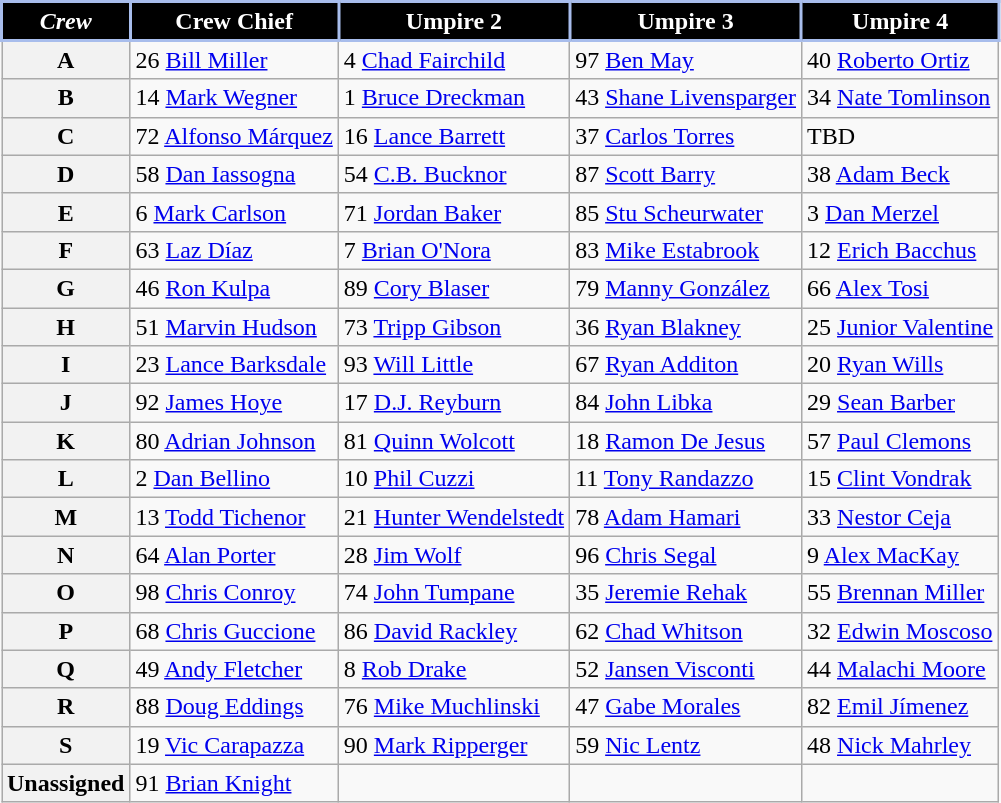<table class="wikitable">
<tr>
</tr>
<tr>
<th style="background: black;color:white;text-align:center;border:2px solid #a8bdec"><em>Crew</em></th>
<th style="background: black;color:white;text-align:center;border:2px solid #a8bdec">Crew Chief</th>
<th style="background: black;color:white;text-align:center;border:2px solid #a8bdec">Umpire 2</th>
<th style="background: black;color:white;text-align:center;border:2px solid #a8bdec">Umpire 3</th>
<th style="background: black;color:white;text-align:center;border:2px solid #a8bdec">Umpire 4</th>
</tr>
<tr>
<th>A</th>
<td>26 <a href='#'>Bill Miller</a></td>
<td>4 <a href='#'>Chad Fairchild</a></td>
<td>97 <a href='#'>Ben May</a></td>
<td>40 <a href='#'>Roberto Ortiz</a></td>
</tr>
<tr>
<th>B</th>
<td>14 <a href='#'>Mark Wegner</a></td>
<td>1 <a href='#'>Bruce Dreckman</a></td>
<td>43 <a href='#'>Shane Livensparger</a></td>
<td>34 <a href='#'>Nate Tomlinson</a></td>
</tr>
<tr>
<th>C</th>
<td>72 <a href='#'>Alfonso Márquez</a></td>
<td>16 <a href='#'>Lance Barrett</a></td>
<td>37 <a href='#'>Carlos Torres</a></td>
<td>TBD</td>
</tr>
<tr>
<th>D</th>
<td>58 <a href='#'>Dan Iassogna</a></td>
<td>54 <a href='#'>C.B. Bucknor</a></td>
<td>87 <a href='#'>Scott Barry</a></td>
<td>38 <a href='#'>Adam Beck</a></td>
</tr>
<tr>
<th>E</th>
<td>6 <a href='#'>Mark Carlson</a></td>
<td>71 <a href='#'>Jordan Baker</a></td>
<td>85 <a href='#'>Stu Scheurwater</a></td>
<td>3 <a href='#'>Dan Merzel</a></td>
</tr>
<tr>
<th>F</th>
<td>63 <a href='#'>Laz Díaz</a></td>
<td>7 <a href='#'>Brian O'Nora</a></td>
<td>83 <a href='#'>Mike Estabrook</a></td>
<td>12 <a href='#'>Erich Bacchus</a></td>
</tr>
<tr>
<th>G</th>
<td>46 <a href='#'>Ron Kulpa</a></td>
<td>89 <a href='#'>Cory Blaser</a></td>
<td>79 <a href='#'>Manny González</a></td>
<td>66 <a href='#'>Alex Tosi</a></td>
</tr>
<tr>
<th>H</th>
<td>51 <a href='#'>Marvin Hudson</a></td>
<td>73 <a href='#'>Tripp Gibson</a></td>
<td>36 <a href='#'>Ryan Blakney</a></td>
<td>25 <a href='#'>Junior Valentine</a></td>
</tr>
<tr>
<th>I</th>
<td>23 <a href='#'>Lance Barksdale</a></td>
<td>93 <a href='#'>Will Little</a></td>
<td>67 <a href='#'>Ryan Additon</a></td>
<td>20 <a href='#'>Ryan Wills</a></td>
</tr>
<tr>
<th>J</th>
<td>92 <a href='#'>James Hoye</a></td>
<td>17 <a href='#'>D.J. Reyburn</a></td>
<td>84 <a href='#'>John Libka</a></td>
<td>29 <a href='#'>Sean Barber</a></td>
</tr>
<tr>
<th>K</th>
<td>80 <a href='#'>Adrian Johnson</a></td>
<td>81 <a href='#'>Quinn Wolcott</a></td>
<td>18 <a href='#'>Ramon De Jesus</a></td>
<td>57 <a href='#'>Paul Clemons</a></td>
</tr>
<tr>
<th>L</th>
<td>2 <a href='#'>Dan Bellino</a></td>
<td>10 <a href='#'>Phil Cuzzi</a></td>
<td>11 <a href='#'>Tony Randazzo</a></td>
<td>15 <a href='#'>Clint Vondrak</a></td>
</tr>
<tr>
<th>M</th>
<td>13 <a href='#'>Todd Tichenor</a></td>
<td>21 <a href='#'>Hunter Wendelstedt</a></td>
<td>78 <a href='#'>Adam Hamari</a></td>
<td>33 <a href='#'>Nestor Ceja</a></td>
</tr>
<tr>
<th>N</th>
<td>64 <a href='#'>Alan Porter</a></td>
<td>28 <a href='#'>Jim Wolf</a></td>
<td>96 <a href='#'>Chris Segal</a></td>
<td>9 <a href='#'>Alex MacKay</a></td>
</tr>
<tr>
<th>O</th>
<td>98 <a href='#'>Chris Conroy</a></td>
<td>74 <a href='#'>John Tumpane</a></td>
<td>35 <a href='#'>Jeremie Rehak</a></td>
<td>55 <a href='#'>Brennan Miller</a></td>
</tr>
<tr>
<th>P</th>
<td>68 <a href='#'>Chris Guccione</a></td>
<td>86 <a href='#'>David Rackley</a></td>
<td>62 <a href='#'>Chad Whitson</a></td>
<td>32 <a href='#'>Edwin Moscoso</a></td>
</tr>
<tr>
<th>Q</th>
<td>49 <a href='#'>Andy Fletcher</a></td>
<td>8 <a href='#'>Rob Drake</a></td>
<td>52 <a href='#'>Jansen Visconti</a></td>
<td>44 <a href='#'>Malachi Moore</a></td>
</tr>
<tr>
<th>R</th>
<td>88 <a href='#'>Doug Eddings</a></td>
<td>76 <a href='#'>Mike Muchlinski</a></td>
<td>47 <a href='#'>Gabe Morales</a></td>
<td>82 <a href='#'>Emil Jímenez</a></td>
</tr>
<tr>
<th>S</th>
<td>19 <a href='#'>Vic Carapazza</a></td>
<td>90 <a href='#'>Mark Ripperger</a></td>
<td>59 <a href='#'>Nic Lentz</a></td>
<td>48 <a href='#'>Nick Mahrley</a></td>
</tr>
<tr>
<th>Unassigned</th>
<td>91 <a href='#'>Brian Knight</a></td>
<td></td>
<td></td>
<td></td>
</tr>
</table>
